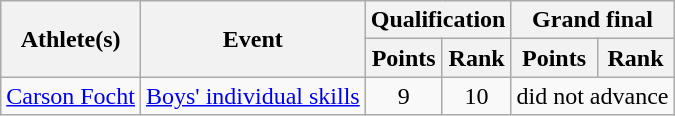<table class="wikitable">
<tr>
<th rowspan="2">Athlete(s)</th>
<th rowspan="2">Event</th>
<th colspan="2">Qualification</th>
<th colspan="2">Grand final</th>
</tr>
<tr>
<th>Points</th>
<th>Rank</th>
<th>Points</th>
<th>Rank</th>
</tr>
<tr>
<td><a href='#'>Carson Focht</a></td>
<td><a href='#'>Boys' individual skills</a></td>
<td align="center">9</td>
<td align="center">10</td>
<td align="center" colspan=2>did not advance</td>
</tr>
</table>
